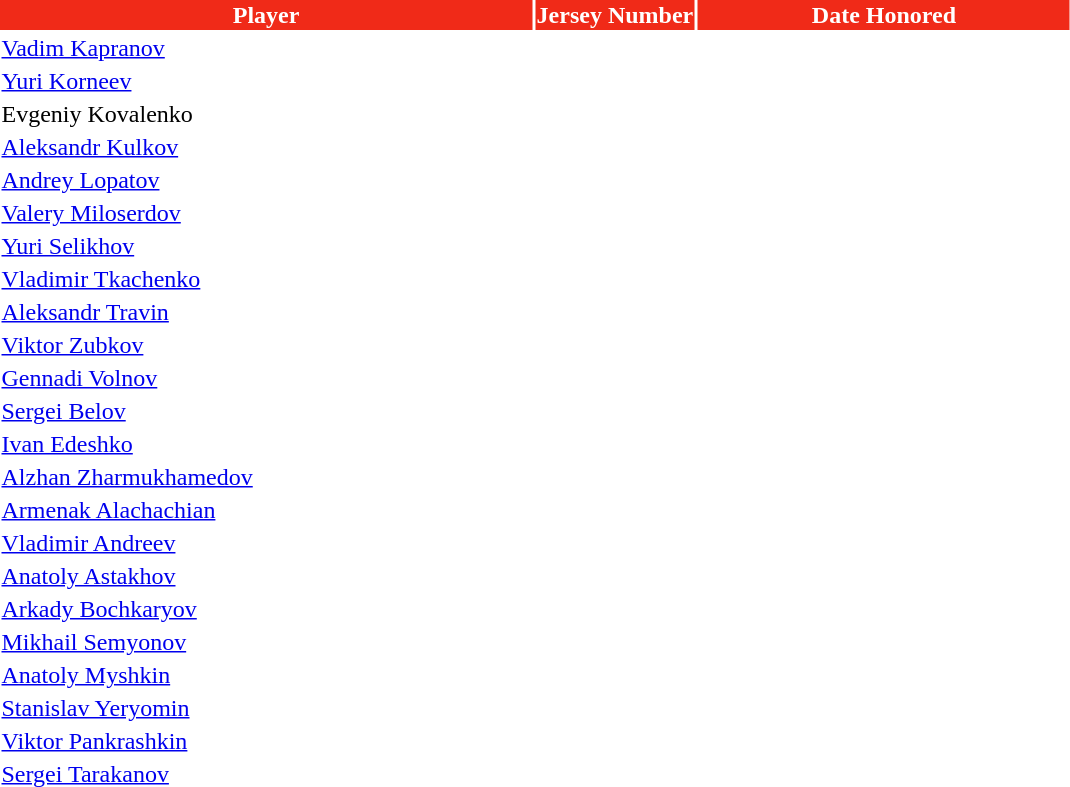<table>
<tr style="color:#FFFFFF; background:#F02A18;">
<th width="50%">Player</th>
<th width="15%">Jersey Number</th>
<th width="35%">Date Honored</th>
</tr>
<tr>
<td> <a href='#'>Vadim Kapranov</a></td>
<td></td>
<td></td>
</tr>
<tr>
<td> <a href='#'>Yuri Korneev</a></td>
<td></td>
<td></td>
</tr>
<tr>
<td> Evgeniy Kovalenko</td>
<td></td>
<td></td>
</tr>
<tr>
<td> <a href='#'>Aleksandr Kulkov</a></td>
<td></td>
<td></td>
</tr>
<tr>
<td> <a href='#'>Andrey Lopatov</a></td>
<td></td>
<td></td>
</tr>
<tr>
<td> <a href='#'>Valery Miloserdov</a></td>
<td></td>
<td></td>
</tr>
<tr>
<td> <a href='#'>Yuri Selikhov</a></td>
<td></td>
<td></td>
</tr>
<tr>
<td> <a href='#'>Vladimir Tkachenko</a></td>
<td></td>
<td></td>
</tr>
<tr>
<td> <a href='#'>Aleksandr Travin</a></td>
<td></td>
<td></td>
</tr>
<tr>
<td> <a href='#'>Viktor Zubkov</a></td>
<td></td>
<td></td>
</tr>
<tr>
<td> <a href='#'>Gennadi Volnov</a></td>
<td></td>
<td></td>
</tr>
<tr>
<td> <a href='#'>Sergei Belov</a></td>
<td></td>
<td></td>
</tr>
<tr>
<td> <a href='#'>Ivan Edeshko</a></td>
<td></td>
<td></td>
</tr>
<tr>
<td> <a href='#'>Alzhan Zharmukhamedov</a></td>
<td></td>
<td></td>
</tr>
<tr>
<td> <a href='#'>Armenak Alachachian</a></td>
<td></td>
<td></td>
</tr>
<tr>
<td> <a href='#'>Vladimir Andreev</a></td>
<td></td>
<td></td>
</tr>
<tr>
<td> <a href='#'>Anatoly Astakhov</a></td>
<td></td>
<td></td>
</tr>
<tr>
<td> <a href='#'>Arkady Bochkaryov</a></td>
<td></td>
<td></td>
</tr>
<tr>
<td> <a href='#'>Mikhail Semyonov</a></td>
<td></td>
<td></td>
</tr>
<tr>
<td> <a href='#'>Anatoly Myshkin</a></td>
<td></td>
<td></td>
</tr>
<tr>
<td> <a href='#'>Stanislav Yeryomin</a></td>
<td></td>
<td></td>
</tr>
<tr>
<td> <a href='#'>Viktor Pankrashkin</a></td>
<td></td>
<td></td>
</tr>
<tr>
<td> <a href='#'>Sergei Tarakanov</a></td>
<td></td>
<td></td>
</tr>
</table>
